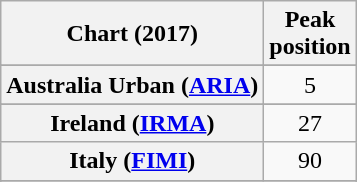<table class="wikitable sortable plainrowheaders" style="text-align:center">
<tr>
<th scope="col">Chart (2017)</th>
<th scope="col">Peak<br> position</th>
</tr>
<tr>
</tr>
<tr>
<th scope="row">Australia Urban (<a href='#'>ARIA</a>)</th>
<td>5</td>
</tr>
<tr>
</tr>
<tr>
</tr>
<tr>
</tr>
<tr>
</tr>
<tr>
</tr>
<tr>
</tr>
<tr>
</tr>
<tr>
</tr>
<tr>
</tr>
<tr>
</tr>
<tr>
</tr>
<tr>
<th scope="row">Ireland (<a href='#'>IRMA</a>)</th>
<td>27</td>
</tr>
<tr>
<th scope="row">Italy (<a href='#'>FIMI</a>)</th>
<td>90</td>
</tr>
<tr>
</tr>
<tr>
</tr>
<tr>
</tr>
<tr>
</tr>
<tr>
</tr>
<tr>
</tr>
<tr>
</tr>
<tr>
</tr>
<tr>
</tr>
<tr>
</tr>
<tr>
</tr>
<tr>
</tr>
</table>
